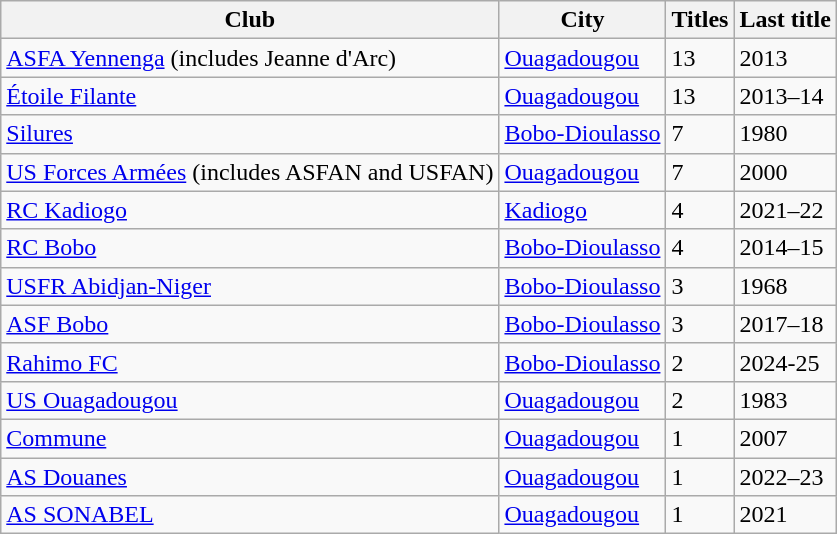<table class="wikitable">
<tr>
<th>Club</th>
<th>City</th>
<th>Titles</th>
<th>Last title</th>
</tr>
<tr>
<td><a href='#'>ASFA Yennenga</a> (includes Jeanne d'Arc)</td>
<td><a href='#'>Ouagadougou</a></td>
<td>13</td>
<td>2013</td>
</tr>
<tr>
<td><a href='#'>Étoile Filante</a></td>
<td><a href='#'>Ouagadougou</a></td>
<td>13</td>
<td>2013–14</td>
</tr>
<tr>
<td><a href='#'>Silures</a></td>
<td><a href='#'>Bobo-Dioulasso</a></td>
<td>7</td>
<td>1980</td>
</tr>
<tr>
<td><a href='#'>US Forces Armées</a> (includes ASFAN and USFAN)</td>
<td><a href='#'>Ouagadougou</a></td>
<td>7</td>
<td>2000</td>
</tr>
<tr>
<td><a href='#'>RC Kadiogo</a></td>
<td><a href='#'>Kadiogo</a></td>
<td>4</td>
<td>2021–22</td>
</tr>
<tr>
<td><a href='#'>RC Bobo</a></td>
<td><a href='#'>Bobo-Dioulasso</a></td>
<td>4</td>
<td>2014–15</td>
</tr>
<tr>
<td><a href='#'>USFR Abidjan-Niger</a></td>
<td><a href='#'>Bobo-Dioulasso</a></td>
<td>3</td>
<td>1968</td>
</tr>
<tr>
<td><a href='#'>ASF Bobo</a></td>
<td><a href='#'>Bobo-Dioulasso</a></td>
<td>3</td>
<td>2017–18</td>
</tr>
<tr>
<td><a href='#'>Rahimo FC</a></td>
<td><a href='#'>Bobo-Dioulasso</a></td>
<td>2</td>
<td>2024-25</td>
</tr>
<tr>
<td><a href='#'>US Ouagadougou</a></td>
<td><a href='#'>Ouagadougou</a></td>
<td>2</td>
<td>1983</td>
</tr>
<tr>
<td><a href='#'>Commune</a></td>
<td><a href='#'>Ouagadougou</a></td>
<td>1</td>
<td>2007</td>
</tr>
<tr>
<td><a href='#'>AS Douanes</a></td>
<td><a href='#'>Ouagadougou</a></td>
<td>1</td>
<td>2022–23</td>
</tr>
<tr>
<td><a href='#'>AS SONABEL</a></td>
<td><a href='#'>Ouagadougou</a></td>
<td>1</td>
<td>2021</td>
</tr>
</table>
